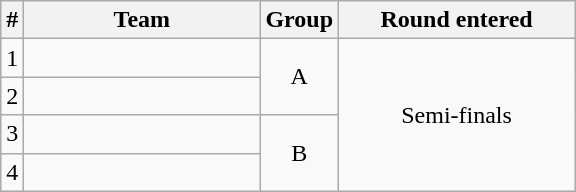<table class="wikitable" style="text-align: center; font-size: 100%;">
<tr>
<th>#</th>
<th width=150>Team</th>
<th>Group</th>
<th width=150>Round entered</th>
</tr>
<tr>
<td>1</td>
<td align=left></td>
<td rowspan=2>A</td>
<td rowspan=4>Semi-finals</td>
</tr>
<tr>
<td>2</td>
<td align=left></td>
</tr>
<tr>
<td>3</td>
<td align=left></td>
<td rowspan=2>B</td>
</tr>
<tr>
<td>4</td>
<td align=left></td>
</tr>
</table>
